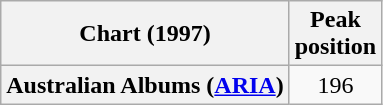<table class="wikitable unsortable plainrowheaders" style="text-align:center">
<tr>
<th scope="col">Chart (1997)</th>
<th scope="col">Peak<br> position</th>
</tr>
<tr>
<th scope="row">Australian Albums (<a href='#'>ARIA</a>)</th>
<td>196</td>
</tr>
</table>
